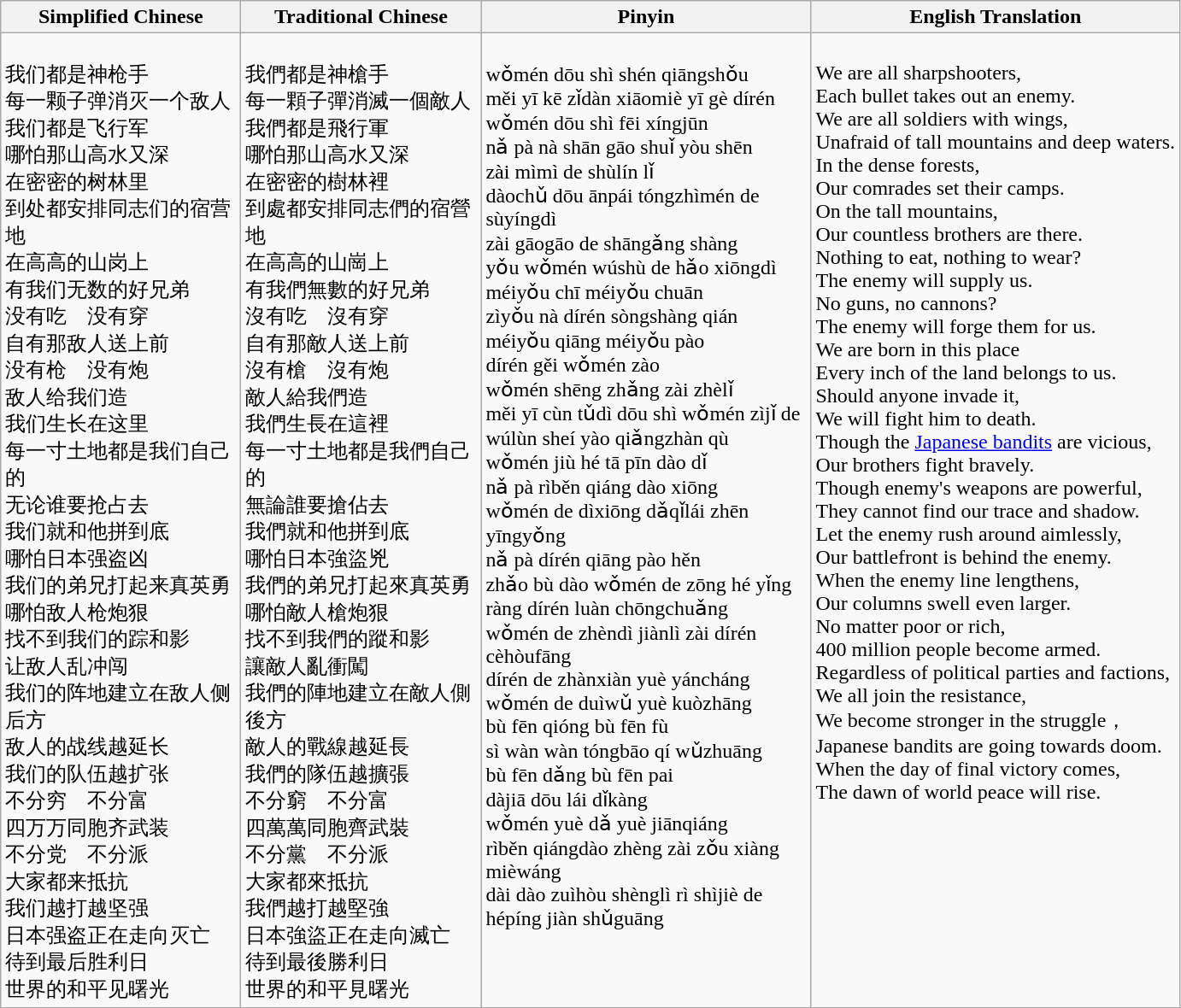<table class="wikitable">
<tr>
<th width="180">Simplified Chinese</th>
<th width="180">Traditional Chinese</th>
<th width="250">Pinyin</th>
<th>English Translation</th>
</tr>
<tr valign="top">
<td><br>我们都是神枪手<br>
每一颗子弹消灭一个敌人<br>
我们都是飞行军<br>
哪怕那山高水又深<br>在密密的树林里<br>
到处都安排同志们的宿营地<br>
在高高的山岗上<br>
有我们无数的好兄弟<br>没有吃　没有穿<br>
自有那敌人送上前<br>
没有枪　没有炮<br>
敌人给我们造<br>我们生长在这里<br>
每一寸土地都是我们自己的<br>
无论谁要抢占去<br>
我们就和他拼到底<br>哪怕日本强盗凶<br>
我们的弟兄打起来真英勇<br>
哪怕敌人枪炮狠<br>
找不到我们的踪和影<br>让敌人乱冲闯<br>
我们的阵地建立在敌人侧后方<br>
敌人的战线越延长<br>
我们的队伍越扩张<br>不分穷　不分富<br>
四万万同胞齐武装<br>
不分党　不分派<br>
大家都来抵抗<br>我们越打越坚强<br>
日本强盗正在走向灭亡<br>
待到最后胜利日<br>
世界的和平见曙光</td>
<td><br>我們都是神槍手<br>
每一顆子彈消滅一個敵人<br>
我們都是飛行軍<br>
哪怕那山高水又深<br>在密密的樹林裡<br>
到處都安排同志們的宿營地<br>
在高高的山崗上<br>
有我們無數的好兄弟<br>沒有吃　沒有穿<br>
自有那敵人送上前<br>
沒有槍　沒有炮<br>
敵人給我們造<br>我們生長在這裡<br>
每一寸土地都是我們自己的<br>
無論誰要搶佔去<br>
我們就和他拼到底<br>哪怕日本強盜兇<br>
我們的弟兄打起來真英勇<br>
哪怕敵人槍炮狠<br>
找不到我們的蹤和影<br>讓敵人亂衝闖<br>
我們的陣地建立在敵人側後方<br>
敵人的戰線越延長<br>
我們的隊伍越擴張<br>不分窮　不分富<br>
四萬萬同胞齊武裝<br>
不分黨　不分派<br>
大家都來抵抗<br>我們越打越堅強<br>
日本強盜正在走向滅亡<br>
待到最後勝利日<br>
世界的和平見曙光</td>
<td><br>wǒmén dōu shì shén qiāngshǒu<br>
měi yī kē zǐdàn xiāomiè yī gè dírén<br>
wǒmén dōu shì fēi xíngjūn<br>
nǎ pà nà shān gāo shuǐ yòu shēn<br>zài mìmì de shùlín lǐ<br>
dàochǔ dōu ānpái tóngzhìmén de sùyíngdì<br>
zài gāogāo de shāngǎng shàng<br>
yǒu wǒmén wúshù de hǎo xiōngdì<br>méiyǒu chī méiyǒu chuān<br>
zìyǒu nà dírén sòngshàng qián<br>
méiyǒu qiāng méiyǒu pào<br>
dírén gěi wǒmén zào<br>wǒmén shēng zhǎng zài zhèlǐ<br>
měi yī cùn tǔdì dōu shì wǒmén zìjǐ de<br>
wúlùn sheí yào qiǎngzhàn qù<br>
wǒmén jiù hé tā pīn dào dǐ<br>nǎ pà rìběn qiáng dào xiōng<br>
wǒmén de dìxiōng dǎqǐlái zhēn yīngyǒng<br>
nǎ pà dírén qiāng pào hěn<br>
zhǎo bù dào wǒmén de zōng hé yǐng<br>ràng dírén luàn chōngchuǎng<br>
wǒmén de zhèndì jiànlì zài dírén cèhòufāng<br>
dírén de zhànxiàn yuè yáncháng<br>
wǒmén de duìwǔ yuè kuòzhāng<br>bù fēn qióng bù fēn fù<br>
sì wàn wàn tóngbāo qí wǔzhuāng<br>
bù fēn dǎng bù fēn pai<br>
dàjiā dōu lái dǐkàng<br>wǒmén yuè dǎ yuè jiānqiáng<br>
rìběn qiángdào zhèng zài zǒu xiàng mièwáng<br>
dài dào zuìhòu shènglì rì
shìjiè de hépíng jiàn shǔguāng</td>
<td><br>We are all sharpshooters,<br>
Each bullet takes out an enemy.<br>
We are all soldiers with wings,<br>
Unafraid of tall mountains and deep waters.<br>In the dense forests,<br>
Our comrades set their camps.<br>
On the tall mountains,<br>
Our countless brothers are there.<br>Nothing to eat, nothing to wear?<br>
The enemy will supply us.<br>
No guns, no cannons?<br>
The enemy will forge them for us.<br>We are born in this place<br>
Every inch of the land belongs to us.<br>
Should anyone invade it,<br>
We will fight him to death.<br>Though the <a href='#'>Japanese bandits</a> are vicious,<br>
Our brothers fight bravely.<br>
Though enemy's weapons are powerful,<br>
They cannot find our trace and shadow.<br>Let the enemy rush around aimlessly,<br>
Our battlefront is behind the enemy.<br>
When the enemy line lengthens,<br>
Our columns swell even larger.<br>No matter poor or rich,<br>
400 million people become armed.<br>
Regardless of political parties and factions,<br>
We all join the resistance,<br>We become stronger in the struggle，<br>
Japanese bandits are going towards doom.<br>
When the day of final victory comes,<br>
The dawn of world peace will rise.</td>
</tr>
</table>
